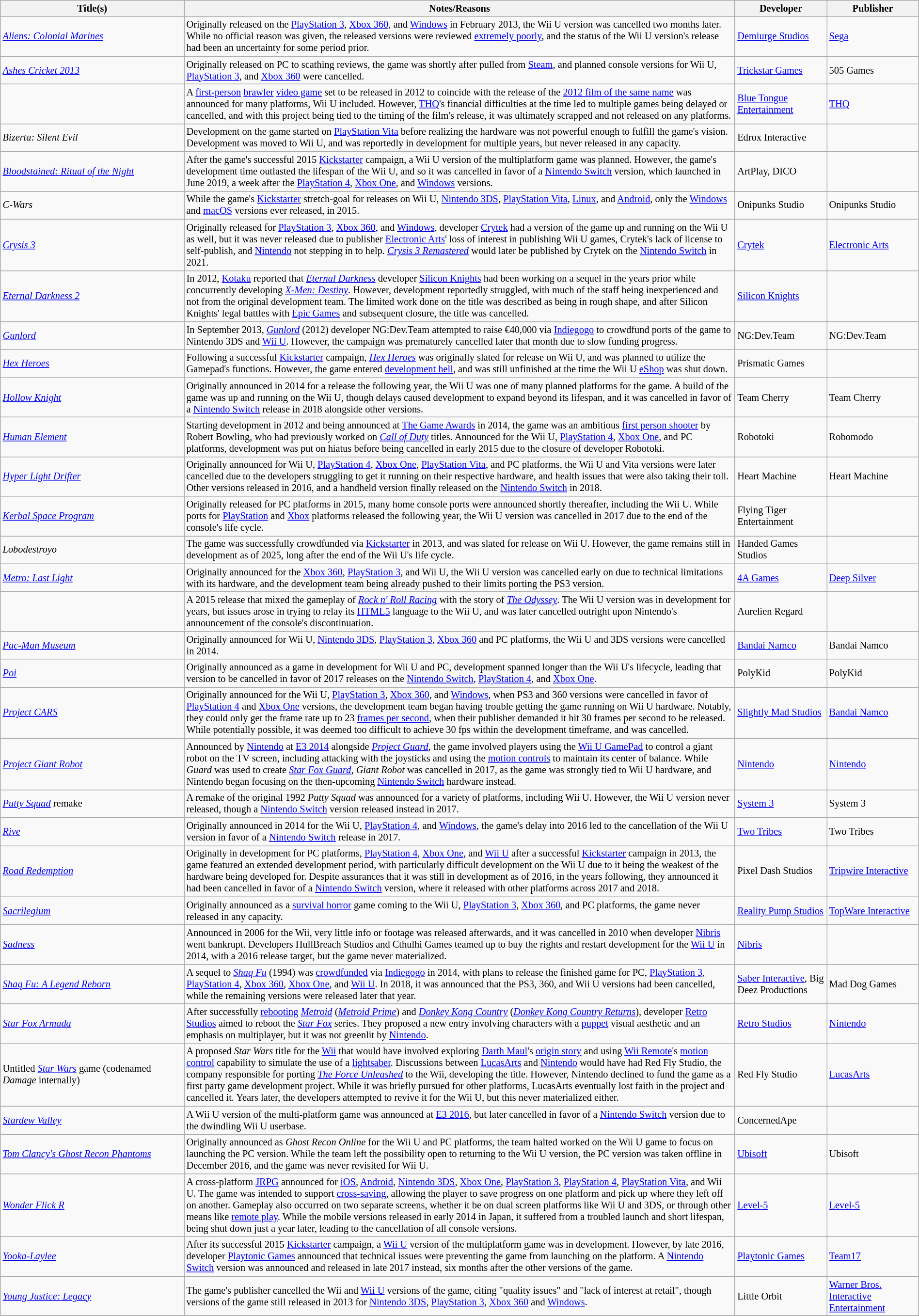<table class="wikitable sortable" id="softwarelist" style="width:100%; font-size:85%;">
<tr>
<th width=20%>Title(s)</th>
<th width=60% class="unsortable">Notes/Reasons</th>
<th width=10%>Developer</th>
<th width=10%>Publisher</th>
</tr>
<tr>
<td id="A"><em><a href='#'>Aliens: Colonial Marines</a></em></td>
<td>Originally released on the <a href='#'>PlayStation 3</a>, <a href='#'>Xbox 360</a>, and <a href='#'>Windows</a> in February 2013, the Wii U version was cancelled two months later. While no official reason was given, the released versions were reviewed <a href='#'>extremely poorly</a>, and the status of the Wii U version's release had been an uncertainty for some period prior.</td>
<td><a href='#'>Demiurge Studios</a></td>
<td><a href='#'>Sega</a></td>
</tr>
<tr>
<td><em><a href='#'>Ashes Cricket 2013</a></em></td>
<td>Originally released on PC to scathing reviews, the game was shortly after pulled from <a href='#'>Steam</a>, and planned console versions for Wii U, <a href='#'>PlayStation 3</a>, and <a href='#'>Xbox 360</a> were cancelled.</td>
<td><a href='#'>Trickstar Games</a></td>
<td>505 Games</td>
</tr>
<tr>
<td></td>
<td>A <a href='#'>first-person</a> <a href='#'>brawler</a> <a href='#'>video game</a> set to be released in 2012 to coincide with the release of the <a href='#'>2012 film of the same name</a> was announced for many platforms, Wii U included. However, <a href='#'>THQ</a>'s financial difficulties at the time led to multiple games being delayed or cancelled, and with this project being tied to the timing of the film's release, it was ultimately scrapped and not released on any platforms.</td>
<td><a href='#'>Blue Tongue Entertainment</a></td>
<td><a href='#'>THQ</a></td>
</tr>
<tr>
<td id="B"><em>Bizerta: Silent Evil</em></td>
<td>Development on the game started on <a href='#'>PlayStation Vita</a> before realizing the hardware was not powerful enough to fulfill the game's vision. Development was moved to Wii U, and was reportedly in development for multiple years, but never released in any capacity.</td>
<td>Edrox Interactive</td>
<td></td>
</tr>
<tr>
<td><em><a href='#'>Bloodstained: Ritual of the Night</a></em></td>
<td>After the game's successful 2015 <a href='#'>Kickstarter</a> campaign, a Wii U version of the multiplatform game was planned. However, the game's development time outlasted the lifespan of the Wii U, and so it was cancelled in favor of a <a href='#'>Nintendo Switch</a> version, which launched in June 2019, a week after the <a href='#'>PlayStation 4</a>, <a href='#'>Xbox One</a>, and <a href='#'>Windows</a> versions.</td>
<td>ArtPlay, DICO</td>
<td></td>
</tr>
<tr>
<td id="C"><em>C-Wars</em></td>
<td>While the game's <a href='#'>Kickstarter</a> stretch-goal for releases on Wii U, <a href='#'>Nintendo 3DS</a>, <a href='#'>PlayStation Vita</a>, <a href='#'>Linux</a>, and <a href='#'>Android</a>, only the <a href='#'>Windows</a> and <a href='#'>macOS</a> versions ever released, in 2015.</td>
<td>Onipunks Studio</td>
<td>Onipunks Studio</td>
</tr>
<tr>
<td><em><a href='#'>Crysis 3</a></em></td>
<td>Originally released for <a href='#'>PlayStation 3</a>, <a href='#'>Xbox 360</a>, and <a href='#'>Windows</a>, developer <a href='#'>Crytek</a> had a version of the game up and running on the Wii U as well, but it was never released due to publisher <a href='#'>Electronic Arts</a>' loss of interest in publishing Wii U games, Crytek's lack of license to self-publish, and <a href='#'>Nintendo</a> not stepping in to help. <em><a href='#'>Crysis 3 Remastered</a></em> would later be published by Crytek on the <a href='#'>Nintendo Switch</a> in 2021.</td>
<td><a href='#'>Crytek</a></td>
<td><a href='#'>Electronic Arts</a></td>
</tr>
<tr>
<td id="E"><em><a href='#'>Eternal Darkness 2</a></em></td>
<td>In 2012, <a href='#'>Kotaku</a> reported that <em><a href='#'>Eternal Darkness</a></em> developer <a href='#'>Silicon Knights</a> had been working on a sequel in the years prior while concurrently developing <em><a href='#'>X-Men: Destiny</a></em>. However, development reportedly struggled, with much of the staff being inexperienced and not from the original development team. The limited work done on the title was described as being in rough shape, and after Silicon Knights' legal battles with <a href='#'>Epic Games</a> and subsequent closure, the title was cancelled.</td>
<td><a href='#'>Silicon Knights</a></td>
<td></td>
</tr>
<tr>
<td id="G"><em><a href='#'>Gunlord</a></em></td>
<td>In September 2013, <em><a href='#'>Gunlord</a></em> (2012) developer NG:Dev.Team attempted to raise €40,000 via <a href='#'>Indiegogo</a> to crowdfund ports of the game to Nintendo 3DS and <a href='#'>Wii U</a>. However, the campaign was prematurely cancelled later that month due to slow funding progress.</td>
<td>NG:Dev.Team</td>
<td>NG:Dev.Team</td>
</tr>
<tr>
<td id="H"><em><a href='#'>Hex Heroes</a></em></td>
<td>Following a successful <a href='#'>Kickstarter</a> campaign, <em><a href='#'>Hex Heroes</a></em> was originally slated for release on Wii U, and was planned to utilize the Gamepad's functions. However, the game entered <a href='#'>development hell</a>, and was still unfinished at the time the Wii U <a href='#'>eShop</a> was shut down.</td>
<td>Prismatic Games</td>
<td></td>
</tr>
<tr>
<td><em><a href='#'>Hollow Knight</a></em></td>
<td>Originally announced in 2014 for a release the following year, the Wii U was one of many planned platforms for the game. A build of the game was up and running on the Wii U, though delays caused development to expand beyond its lifespan, and it was cancelled in favor of a <a href='#'>Nintendo Switch</a> release in 2018 alongside other versions.</td>
<td>Team Cherry</td>
<td>Team Cherry</td>
</tr>
<tr>
<td><em><a href='#'>Human Element</a></em></td>
<td>Starting development in 2012 and being announced at <a href='#'>The Game Awards</a> in 2014, the game was an ambitious <a href='#'>first person shooter</a> by Robert Bowling, who had previously worked on <em><a href='#'>Call of Duty</a></em> titles. Announced for the Wii U, <a href='#'>PlayStation 4</a>, <a href='#'>Xbox One</a>, and PC platforms, development was put on hiatus before being cancelled in early 2015 due to the closure of developer Robotoki.</td>
<td>Robotoki</td>
<td>Robomodo</td>
</tr>
<tr>
<td><em><a href='#'>Hyper Light Drifter</a></em></td>
<td>Originally announced for Wii U, <a href='#'>PlayStation 4</a>, <a href='#'>Xbox One</a>, <a href='#'>PlayStation Vita</a>, and PC platforms, the Wii U and Vita versions were later cancelled due to the developers struggling to get it running on their respective hardware, and health issues that were also taking their toll. Other versions released in 2016, and a handheld version finally released on the <a href='#'>Nintendo Switch</a> in 2018.</td>
<td>Heart Machine</td>
<td>Heart Machine</td>
</tr>
<tr>
<td id="K"><em><a href='#'>Kerbal Space Program</a></em></td>
<td>Originally released for PC platforms in 2015, many home console ports were announced shortly thereafter, including the Wii U. While ports for <a href='#'>PlayStation</a> and <a href='#'>Xbox</a> platforms released the following year, the Wii U version was cancelled in 2017 due to the end of the console's life cycle.</td>
<td>Flying Tiger Entertainment</td>
<td></td>
</tr>
<tr>
<td id="L"><em>Lobodestroyo</em></td>
<td>The game was successfully crowdfunded via <a href='#'>Kickstarter</a> in 2013, and was slated for release on Wii U. However, the game remains still in development as of 2025, long after the end of the Wii U's life cycle.</td>
<td>Handed Games Studios</td>
<td></td>
</tr>
<tr>
<td id="M"><em><a href='#'>Metro: Last Light</a></em></td>
<td>Originally announced for the <a href='#'>Xbox 360</a>, <a href='#'>PlayStation 3</a>, and Wii U, the Wii U version was cancelled early on due to technical limitations with its hardware, and the development team being already pushed to their limits porting the PS3 version.</td>
<td><a href='#'>4A Games</a></td>
<td><a href='#'>Deep Silver</a></td>
</tr>
<tr>
<td id="N"></td>
<td>A 2015 release that mixed the gameplay of <em><a href='#'>Rock n' Roll Racing</a></em> with the story of <em><a href='#'>The Odyssey</a></em>. The Wii U version was in development for years, but issues arose in trying to relay its <a href='#'>HTML5</a> language to the Wii U, and was later cancelled outright upon Nintendo's announcement of the console's discontinuation.</td>
<td>Aurelien Regard</td>
<td></td>
</tr>
<tr>
<td id="P"><em><a href='#'>Pac-Man Museum</a></em></td>
<td>Originally announced for Wii U, <a href='#'>Nintendo 3DS</a>, <a href='#'>PlayStation 3</a>, <a href='#'>Xbox 360</a> and PC platforms, the Wii U and 3DS versions were cancelled in 2014.</td>
<td><a href='#'>Bandai Namco</a></td>
<td>Bandai Namco</td>
</tr>
<tr>
<td><em><a href='#'>Poi</a></em></td>
<td>Originally announced as a game in development for Wii U and PC, development spanned longer than the Wii U's lifecycle, leading that version to be cancelled in favor of 2017 releases on the <a href='#'>Nintendo Switch</a>, <a href='#'>PlayStation 4</a>, and <a href='#'>Xbox One</a>.</td>
<td>PolyKid</td>
<td>PolyKid</td>
</tr>
<tr>
<td><em><a href='#'>Project CARS</a></em></td>
<td>Originally announced for the Wii U, <a href='#'>PlayStation 3</a>, <a href='#'>Xbox 360</a>, and <a href='#'>Windows</a>, when PS3 and 360 versions were cancelled in favor of <a href='#'>PlayStation 4</a> and <a href='#'>Xbox One</a> versions, the development team began having trouble getting the game running on Wii U hardware. Notably, they could only get the frame rate up to 23 <a href='#'>frames per second</a>, when their publisher demanded it hit 30 frames per second to be released. While potentially possible, it was deemed too difficult to achieve 30 fps within the development timeframe, and was cancelled.</td>
<td><a href='#'>Slightly Mad Studios</a></td>
<td><a href='#'>Bandai Namco</a></td>
</tr>
<tr>
<td><em><a href='#'>Project Giant Robot</a></em></td>
<td>Announced by <a href='#'>Nintendo</a> at <a href='#'>E3 2014</a> alongside <em><a href='#'>Project Guard</a></em>, the game involved players using the <a href='#'>Wii U GamePad</a> to control a giant robot on the TV screen, including attacking with the joysticks and using the <a href='#'>motion controls</a> to maintain its center of balance. While <em>Guard</em> was used to create <em><a href='#'>Star Fox Guard</a></em>, <em>Giant Robot</em> was cancelled in 2017, as the game was strongly tied to Wii U hardware, and Nintendo began focusing on the then-upcoming <a href='#'>Nintendo Switch</a> hardware instead.</td>
<td><a href='#'>Nintendo</a></td>
<td><a href='#'>Nintendo</a></td>
</tr>
<tr>
<td><em><a href='#'>Putty Squad</a></em> remake</td>
<td>A remake of the original 1992 <em>Putty Squad</em> was announced for a variety of platforms, including Wii U. However, the Wii U version never released, though a <a href='#'>Nintendo Switch</a> version released instead in 2017.</td>
<td><a href='#'>System 3</a></td>
<td>System 3</td>
</tr>
<tr>
<td id="R"><em><a href='#'>Rive</a></em></td>
<td>Originally announced in 2014 for the Wii U, <a href='#'>PlayStation 4</a>, and <a href='#'>Windows</a>, the game's delay into 2016 led to the cancellation of the Wii U version in favor of a <a href='#'>Nintendo Switch</a> release in 2017.</td>
<td><a href='#'>Two Tribes</a></td>
<td>Two Tribes</td>
</tr>
<tr>
<td><em><a href='#'>Road Redemption</a></em></td>
<td>Originally in development for PC platforms, <a href='#'>PlayStation 4</a>, <a href='#'>Xbox One</a>, and <a href='#'>Wii U</a> after a successful <a href='#'>Kickstarter</a> campaign in 2013, the game featured an extended development period, with particularly difficult development on the Wii U due to it being the weakest of the hardware being developed for. Despite assurances that it was still in development as of 2016, in the years following, they announced it had been cancelled in favor of a <a href='#'>Nintendo Switch</a> version, where it released with other platforms across 2017 and 2018.</td>
<td>Pixel Dash Studios</td>
<td><a href='#'>Tripwire Interactive</a></td>
</tr>
<tr>
<td id="S"><em><a href='#'>Sacrilegium</a></em></td>
<td>Originally announced as a <a href='#'>survival horror</a> game coming to the Wii U, <a href='#'>PlayStation 3</a>, <a href='#'>Xbox 360</a>, and PC platforms, the game never released in any capacity.</td>
<td><a href='#'>Reality Pump Studios</a></td>
<td><a href='#'>TopWare Interactive</a></td>
</tr>
<tr>
<td><em><a href='#'>Sadness</a></em></td>
<td>Announced in 2006 for the Wii, very little info or footage was released afterwards, and it was cancelled in 2010 when developer <a href='#'>Nibris</a> went bankrupt. Developers HullBreach Studios and Cthulhi Games teamed up to buy the rights and restart development for the <a href='#'>Wii U</a> in 2014, with a 2016 release target, but the game never materialized.</td>
<td><a href='#'>Nibris</a></td>
<td></td>
</tr>
<tr>
<td><em><a href='#'>Shaq Fu: A Legend Reborn</a></em></td>
<td>A sequel to <em><a href='#'>Shaq Fu</a></em> (1994) was <a href='#'>crowdfunded</a> via <a href='#'>Indiegogo</a> in 2014, with plans to release the finished game for PC, <a href='#'>PlayStation 3</a>, <a href='#'>PlayStation 4</a>, <a href='#'>Xbox 360</a>, <a href='#'>Xbox One</a>, and <a href='#'>Wii U</a>. In 2018, it was announced that the PS3, 360, and Wii U versions had been cancelled, while the remaining versions were released later that year.</td>
<td><a href='#'>Saber Interactive</a>, Big Deez Productions</td>
<td>Mad Dog Games</td>
</tr>
<tr>
<td><em><a href='#'>Star Fox Armada</a></em></td>
<td>After successfully <a href='#'>rebooting</a> <em><a href='#'>Metroid</a></em> (<em><a href='#'>Metroid Prime</a></em>) and <em><a href='#'>Donkey Kong Country</a></em> (<em><a href='#'>Donkey Kong Country Returns</a></em>), developer <a href='#'>Retro Studios</a> aimed to reboot the <em><a href='#'>Star Fox</a></em> series. They proposed a new entry involving characters with a <a href='#'>puppet</a> visual aesthetic and an emphasis on multiplayer, but it was not greenlit by <a href='#'>Nintendo</a>.</td>
<td><a href='#'>Retro Studios</a></td>
<td><a href='#'>Nintendo</a></td>
</tr>
<tr>
<td>Untitled <em><a href='#'>Star Wars</a></em> game (codenamed <em>Damage</em> internally)</td>
<td>A proposed <em>Star Wars</em> title for the <a href='#'>Wii</a> that would have involved exploring <a href='#'>Darth Maul</a>'s <a href='#'>origin story</a> and using <a href='#'>Wii Remote</a>'s <a href='#'>motion control</a> capability to simulate the use of a <a href='#'>lightsaber</a>. Discussions between <a href='#'>LucasArts</a> and <a href='#'>Nintendo</a> would have had Red Fly Studio, the company responsible for porting <em><a href='#'>The Force Unleashed</a></em> to the Wii, developing the title. However, Nintendo declined to fund the game as a first party game development project. While it was briefly pursued for other platforms, LucasArts eventually lost faith in the project and cancelled it. Years later, the developers attempted to revive it for the Wii U, but this never materialized either.</td>
<td>Red Fly Studio</td>
<td><a href='#'>LucasArts</a></td>
</tr>
<tr>
<td><em><a href='#'>Stardew Valley</a></em></td>
<td>A Wii U version of the multi-platform game was announced at <a href='#'>E3 2016</a>, but later cancelled in favor of a <a href='#'>Nintendo Switch</a> version due to the dwindling Wii U userbase.</td>
<td>ConcernedApe</td>
<td></td>
</tr>
<tr>
<td id="T"><em><a href='#'>Tom Clancy's Ghost Recon Phantoms</a></em></td>
<td>Originally announced as <em>Ghost Recon Online</em> for the Wii U and PC platforms, the team halted worked on the Wii U game to focus on launching the PC version. While the team left the possibility open to returning to the Wii U version, the PC version was taken offline in December 2016, and the game was never revisited for Wii U.</td>
<td><a href='#'>Ubisoft</a></td>
<td>Ubisoft</td>
</tr>
<tr>
<td id="W"><em><a href='#'>Wonder Flick R</a></em></td>
<td>A cross-platform <a href='#'>JRPG</a> announced for <a href='#'>iOS</a>, <a href='#'>Android</a>, <a href='#'>Nintendo 3DS</a>, <a href='#'>Xbox One</a>, <a href='#'>PlayStation 3</a>, <a href='#'>PlayStation 4</a>, <a href='#'>PlayStation Vita</a>, and Wii U. The game was intended to support <a href='#'>cross-saving</a>, allowing the player to save progress on one platform and pick up where they left off on another. Gameplay also occurred on two separate screens, whether it be on dual screen platforms like Wii U and 3DS, or through other means like <a href='#'>remote play</a>. While the mobile versions released in early 2014 in Japan, it suffered from a troubled launch and short lifespan, being shut down just a year later, leading to the cancellation of all console versions.</td>
<td><a href='#'>Level-5</a></td>
<td><a href='#'>Level-5</a></td>
</tr>
<tr>
<td id="Y"><em><a href='#'>Yooka-Laylee</a></em></td>
<td>After its successful 2015 <a href='#'>Kickstarter</a> campaign, a <a href='#'>Wii U</a> version of the multiplatform game was in development. However, by late 2016, developer <a href='#'>Playtonic Games</a> announced that technical issues were preventing the game from launching on the platform. A <a href='#'>Nintendo Switch</a> version was announced and released in late 2017 instead, six months after the other versions of the game.</td>
<td><a href='#'>Playtonic Games</a></td>
<td><a href='#'>Team17</a></td>
</tr>
<tr>
<td><em><a href='#'>Young Justice: Legacy</a></em></td>
<td>The game's publisher cancelled the Wii and <a href='#'>Wii U</a> versions of the game, citing "quality issues" and "lack of interest at retail", though versions of the game still released in 2013 for <a href='#'>Nintendo 3DS</a>, <a href='#'>PlayStation 3</a>, <a href='#'>Xbox 360</a> and <a href='#'>Windows</a>.</td>
<td>Little Orbit</td>
<td><a href='#'>Warner Bros. Interactive Entertainment</a></td>
</tr>
<tr>
</tr>
</table>
